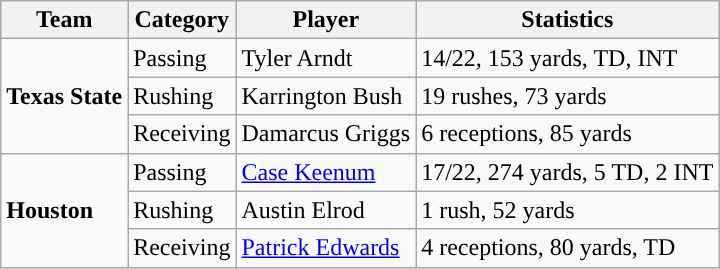<table class="wikitable" style="float: left;">
<tr>
<th>Team</th>
<th>Category</th>
<th>Player</th>
<th>Statistics</th>
</tr>
<tr>
<td rowspan=3><strong>Texas State</strong></td>
<td>Passing</td>
<td>Tyler Arndt</td>
<td>14/22, 153 yards, TD, INT</td>
</tr>
<tr>
<td>Rushing</td>
<td>Karrington Bush</td>
<td>19 rushes, 73 yards</td>
</tr>
<tr>
<td>Receiving</td>
<td>Damarcus Griggs</td>
<td>6 receptions, 85 yards</td>
</tr>
<tr>
<td rowspan=3><strong>Houston</strong></td>
<td>Passing</td>
<td><a href='#'>Case Keenum</a></td>
<td>17/22, 274 yards, 5 TD, 2 INT</td>
</tr>
<tr>
<td>Rushing</td>
<td>Austin Elrod</td>
<td>1 rush, 52 yards</td>
</tr>
<tr>
<td>Receiving</td>
<td><a href='#'>Patrick Edwards</a></td>
<td>4 receptions, 80 yards, TD</td>
</tr>
</table>
